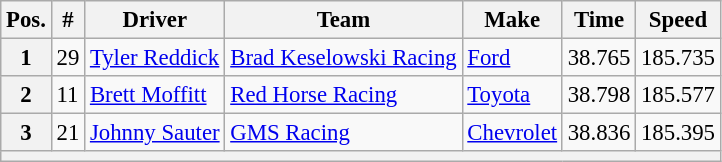<table class="wikitable" style="font-size:95%">
<tr>
<th>Pos.</th>
<th>#</th>
<th>Driver</th>
<th>Team</th>
<th>Make</th>
<th>Time</th>
<th>Speed</th>
</tr>
<tr>
<th>1</th>
<td>29</td>
<td><a href='#'>Tyler Reddick</a></td>
<td><a href='#'>Brad Keselowski Racing</a></td>
<td><a href='#'>Ford</a></td>
<td>38.765</td>
<td>185.735</td>
</tr>
<tr>
<th>2</th>
<td>11</td>
<td><a href='#'>Brett Moffitt</a></td>
<td><a href='#'>Red Horse Racing</a></td>
<td><a href='#'>Toyota</a></td>
<td>38.798</td>
<td>185.577</td>
</tr>
<tr>
<th>3</th>
<td>21</td>
<td><a href='#'>Johnny Sauter</a></td>
<td><a href='#'>GMS Racing</a></td>
<td><a href='#'>Chevrolet</a></td>
<td>38.836</td>
<td>185.395</td>
</tr>
<tr>
<th colspan="7"></th>
</tr>
</table>
